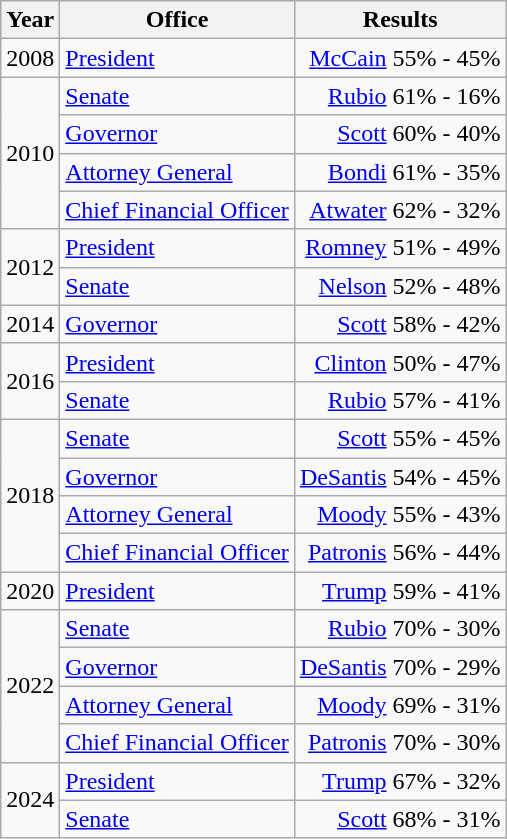<table class=wikitable>
<tr>
<th>Year</th>
<th>Office</th>
<th>Results</th>
</tr>
<tr>
<td>2008</td>
<td><a href='#'>President</a></td>
<td align="right" ><a href='#'>McCain</a> 55% - 45%</td>
</tr>
<tr>
<td rowspan=4>2010</td>
<td><a href='#'>Senate</a></td>
<td align="right" ><a href='#'>Rubio</a> 61% - 16%</td>
</tr>
<tr>
<td><a href='#'>Governor</a></td>
<td align="right" ><a href='#'>Scott</a> 60% - 40%</td>
</tr>
<tr>
<td><a href='#'>Attorney General</a></td>
<td align="right" ><a href='#'>Bondi</a> 61% - 35%</td>
</tr>
<tr>
<td><a href='#'>Chief Financial Officer</a></td>
<td align="right" ><a href='#'>Atwater</a> 62% - 32%</td>
</tr>
<tr>
<td rowspan=2>2012</td>
<td><a href='#'>President</a></td>
<td align="right" ><a href='#'>Romney</a> 51% - 49%</td>
</tr>
<tr>
<td><a href='#'>Senate</a></td>
<td align="right" ><a href='#'>Nelson</a> 52% - 48%</td>
</tr>
<tr>
<td>2014</td>
<td><a href='#'>Governor</a></td>
<td align="right" ><a href='#'>Scott</a> 58% - 42%</td>
</tr>
<tr>
<td rowspan=2>2016</td>
<td><a href='#'>President</a></td>
<td align="right" ><a href='#'>Clinton</a> 50% - 47%</td>
</tr>
<tr>
<td><a href='#'>Senate</a></td>
<td align="right" ><a href='#'>Rubio</a> 57% - 41%</td>
</tr>
<tr>
<td rowspan=4>2018</td>
<td><a href='#'>Senate</a></td>
<td align="right" ><a href='#'>Scott</a> 55% - 45%</td>
</tr>
<tr>
<td><a href='#'>Governor</a></td>
<td align="right" ><a href='#'>DeSantis</a> 54% - 45%</td>
</tr>
<tr>
<td><a href='#'>Attorney General</a></td>
<td align="right" ><a href='#'>Moody</a> 55% - 43%</td>
</tr>
<tr>
<td><a href='#'>Chief Financial Officer</a></td>
<td align="right" ><a href='#'>Patronis</a> 56% - 44%</td>
</tr>
<tr>
<td>2020</td>
<td><a href='#'>President</a></td>
<td align="right" ><a href='#'>Trump</a> 59% - 41%</td>
</tr>
<tr>
<td rowspan=4>2022</td>
<td><a href='#'>Senate</a></td>
<td align="right" ><a href='#'>Rubio</a> 70% - 30%</td>
</tr>
<tr>
<td><a href='#'>Governor</a></td>
<td align="right" ><a href='#'>DeSantis</a> 70% - 29%</td>
</tr>
<tr>
<td><a href='#'>Attorney General</a></td>
<td align="right" ><a href='#'>Moody</a> 69% - 31%</td>
</tr>
<tr>
<td><a href='#'>Chief Financial Officer</a></td>
<td align="right" ><a href='#'>Patronis</a> 70% - 30%</td>
</tr>
<tr>
<td rowspan=2>2024</td>
<td><a href='#'>President</a></td>
<td align="right" ><a href='#'>Trump</a> 67% - 32%</td>
</tr>
<tr>
<td><a href='#'>Senate</a></td>
<td align="right" ><a href='#'>Scott</a> 68% - 31%</td>
</tr>
</table>
